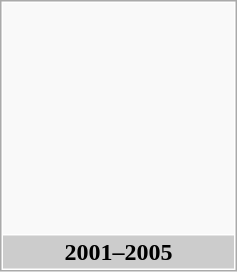<table border="0" cellpadding="2" cellspacing="1" style="border:1px solid #aaa">
<tr align=center>
<th height="150px" bgcolor="#F9F9F9"></th>
</tr>
<tr>
<th width="150px" colspan="1" bgcolor="#CCCCCC">2001–2005</th>
</tr>
</table>
